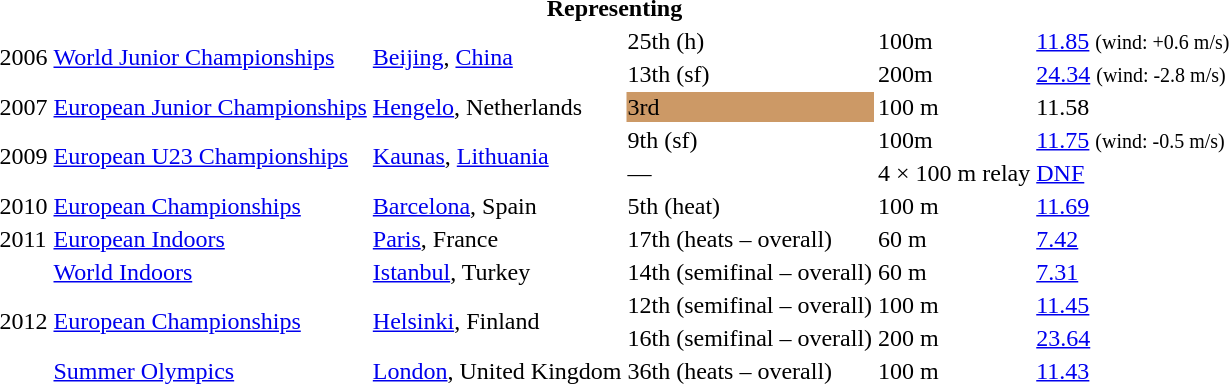<table>
<tr>
<th colspan="6">Representing </th>
</tr>
<tr>
<td rowspan=2>2006</td>
<td rowspan=2><a href='#'>World Junior Championships</a></td>
<td rowspan=2><a href='#'>Beijing</a>, <a href='#'>China</a></td>
<td>25th (h)</td>
<td>100m</td>
<td><a href='#'>11.85</a> <small>(wind: +0.6 m/s)</small></td>
</tr>
<tr>
<td>13th (sf)</td>
<td>200m</td>
<td><a href='#'>24.34</a> <small>(wind: -2.8 m/s)</small></td>
</tr>
<tr>
<td>2007</td>
<td><a href='#'>European Junior Championships</a></td>
<td><a href='#'>Hengelo</a>, Netherlands</td>
<td style="background:#cc9966">3rd</td>
<td>100 m</td>
<td>11.58</td>
</tr>
<tr>
<td rowspan=2>2009</td>
<td rowspan=2><a href='#'>European U23 Championships</a></td>
<td rowspan=2><a href='#'>Kaunas</a>, <a href='#'>Lithuania</a></td>
<td>9th (sf)</td>
<td>100m</td>
<td><a href='#'>11.75</a> <small>(wind: -0.5 m/s)</small></td>
</tr>
<tr>
<td>—</td>
<td>4 × 100 m relay</td>
<td><a href='#'>DNF</a></td>
</tr>
<tr>
<td>2010</td>
<td><a href='#'>European Championships</a></td>
<td><a href='#'>Barcelona</a>, Spain</td>
<td>5th (heat)</td>
<td>100 m</td>
<td><a href='#'>11.69</a></td>
</tr>
<tr>
<td>2011</td>
<td><a href='#'>European Indoors</a></td>
<td><a href='#'>Paris</a>, France</td>
<td>17th (heats – overall)</td>
<td>60 m</td>
<td><a href='#'>7.42</a></td>
</tr>
<tr>
<td rowspan="4">2012</td>
<td><a href='#'>World Indoors</a></td>
<td><a href='#'>Istanbul</a>, Turkey</td>
<td>14th (semifinal – overall)</td>
<td>60 m</td>
<td><a href='#'>7.31</a></td>
</tr>
<tr>
<td rowspan="2"><a href='#'>European Championships</a></td>
<td rowspan="2"><a href='#'>Helsinki</a>, Finland</td>
<td>12th (semifinal – overall)</td>
<td>100 m</td>
<td><a href='#'>11.45</a></td>
</tr>
<tr>
<td>16th (semifinal – overall)</td>
<td>200 m</td>
<td><a href='#'>23.64</a></td>
</tr>
<tr>
<td><a href='#'>Summer Olympics</a></td>
<td><a href='#'>London</a>, United Kingdom</td>
<td>36th (heats – overall)</td>
<td>100 m</td>
<td><a href='#'>11.43</a></td>
</tr>
</table>
